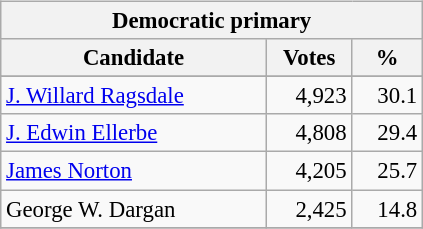<table class="wikitable" align="left" style="margin: 1em 1em 1em 0; font-size: 95%;">
<tr>
<th colspan="3">Democratic primary</th>
</tr>
<tr>
<th colspan="1" style="width: 170px">Candidate</th>
<th style="width: 50px">Votes</th>
<th style="width: 40px">%</th>
</tr>
<tr>
</tr>
<tr>
<td><a href='#'>J. Willard Ragsdale</a></td>
<td align="right">4,923</td>
<td align="right">30.1</td>
</tr>
<tr>
<td><a href='#'>J. Edwin Ellerbe</a></td>
<td align="right">4,808</td>
<td align="right">29.4</td>
</tr>
<tr>
<td><a href='#'>James Norton</a></td>
<td align="right">4,205</td>
<td align="right">25.7</td>
</tr>
<tr>
<td>George W. Dargan</td>
<td align="right">2,425</td>
<td align="right">14.8</td>
</tr>
<tr>
</tr>
</table>
